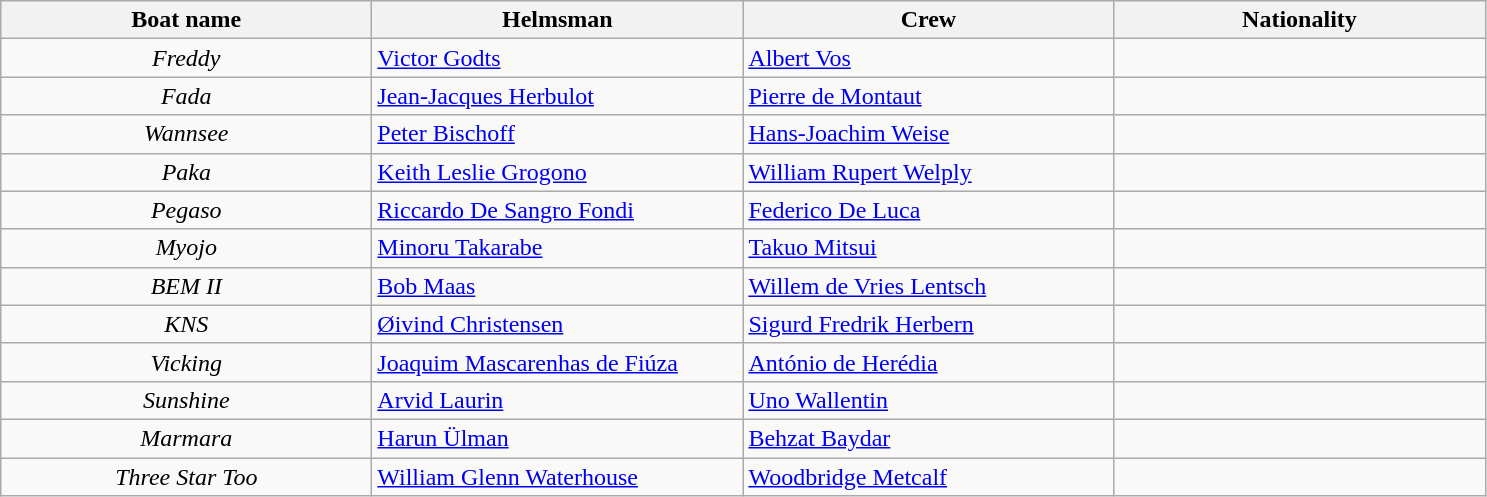<table class=wikitable>
<tr>
<th style="width:15em;">Boat name</th>
<th style="width:15em;">Helmsman</th>
<th style="width:15em;">Crew</th>
<th style="width:15em;">Nationality</th>
</tr>
<tr>
<td align=center><em>Freddy</em></td>
<td><a href='#'>Victor Godts</a></td>
<td><a href='#'>Albert Vos</a></td>
<td></td>
</tr>
<tr>
<td align=center><em>Fada</em></td>
<td><a href='#'>Jean-Jacques Herbulot</a></td>
<td><a href='#'>Pierre de Montaut</a></td>
<td></td>
</tr>
<tr>
<td align=center><em>Wannsee</em></td>
<td><a href='#'>Peter Bischoff</a></td>
<td><a href='#'>Hans-Joachim Weise</a></td>
<td></td>
</tr>
<tr>
<td align=center><em>Paka</em></td>
<td><a href='#'>Keith Leslie Grogono</a></td>
<td><a href='#'>William Rupert Welply</a></td>
<td></td>
</tr>
<tr>
<td align=center><em>Pegaso</em></td>
<td><a href='#'>Riccardo De Sangro Fondi</a></td>
<td><a href='#'>Federico De Luca</a></td>
<td></td>
</tr>
<tr>
<td align=center><em>Myojo</em></td>
<td><a href='#'>Minoru Takarabe</a></td>
<td><a href='#'>Takuo Mitsui</a></td>
<td></td>
</tr>
<tr>
<td align=center><em>BEM II</em></td>
<td><a href='#'>Bob Maas</a></td>
<td><a href='#'>Willem de Vries Lentsch</a></td>
<td></td>
</tr>
<tr>
<td align=center><em>KNS</em></td>
<td><a href='#'>Øivind Christensen</a></td>
<td><a href='#'>Sigurd Fredrik Herbern</a></td>
<td></td>
</tr>
<tr>
<td align=center><em>Vicking</em></td>
<td><a href='#'>Joaquim Mascarenhas de Fiúza</a></td>
<td><a href='#'>António de Herédia</a></td>
<td></td>
</tr>
<tr>
<td align=center><em>Sunshine</em></td>
<td><a href='#'>Arvid Laurin</a></td>
<td><a href='#'>Uno Wallentin</a></td>
<td></td>
</tr>
<tr>
<td align=center><em>Marmara</em></td>
<td><a href='#'>Harun Ülman</a></td>
<td><a href='#'>Behzat Baydar</a></td>
<td></td>
</tr>
<tr>
<td align=center><em>Three Star Too</em></td>
<td><a href='#'>William Glenn Waterhouse</a></td>
<td><a href='#'>Woodbridge Metcalf</a></td>
<td></td>
</tr>
</table>
